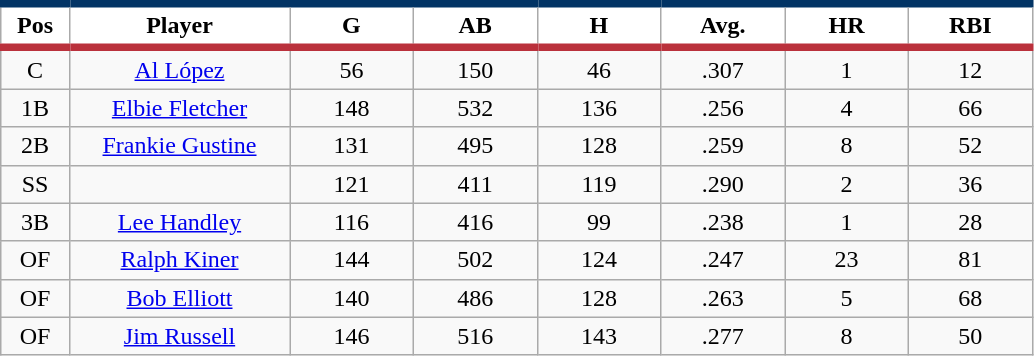<table class="wikitable sortable">
<tr>
<th style="background:#FFFFFF; border-top:#023465 5px solid; border-bottom:#ba313c 5px solid;" width="5%">Pos</th>
<th style="background:#FFFFFF; border-top:#023465 5px solid; border-bottom:#ba313c 5px solid;" width="16%">Player</th>
<th style="background:#FFFFFF; border-top:#023465 5px solid; border-bottom:#ba313c 5px solid;" width="9%">G</th>
<th style="background:#FFFFFF; border-top:#023465 5px solid; border-bottom:#ba313c 5px solid;" width="9%">AB</th>
<th style="background:#FFFFFF; border-top:#023465 5px solid; border-bottom:#ba313c 5px solid;" width="9%">H</th>
<th style="background:#FFFFFF; border-top:#023465 5px solid; border-bottom:#ba313c 5px solid;" width="9%">Avg.</th>
<th style="background:#FFFFFF; border-top:#023465 5px solid; border-bottom:#ba313c 5px solid;" width="9%">HR</th>
<th style="background:#FFFFFF; border-top:#023465 5px solid; border-bottom:#ba313c 5px solid;" width="9%">RBI</th>
</tr>
<tr align="center">
<td>C</td>
<td><a href='#'>Al López</a></td>
<td>56</td>
<td>150</td>
<td>46</td>
<td>.307</td>
<td>1</td>
<td>12</td>
</tr>
<tr align=center>
<td>1B</td>
<td><a href='#'>Elbie Fletcher</a></td>
<td>148</td>
<td>532</td>
<td>136</td>
<td>.256</td>
<td>4</td>
<td>66</td>
</tr>
<tr align=center>
<td>2B</td>
<td><a href='#'>Frankie Gustine</a></td>
<td>131</td>
<td>495</td>
<td>128</td>
<td>.259</td>
<td>8</td>
<td>52</td>
</tr>
<tr align=center>
<td>SS</td>
<td></td>
<td>121</td>
<td>411</td>
<td>119</td>
<td>.290</td>
<td>2</td>
<td>36</td>
</tr>
<tr align="center">
<td>3B</td>
<td><a href='#'>Lee Handley</a></td>
<td>116</td>
<td>416</td>
<td>99</td>
<td>.238</td>
<td>1</td>
<td>28</td>
</tr>
<tr align=center>
<td>OF</td>
<td><a href='#'>Ralph Kiner</a></td>
<td>144</td>
<td>502</td>
<td>124</td>
<td>.247</td>
<td>23</td>
<td>81</td>
</tr>
<tr align=center>
<td>OF</td>
<td><a href='#'>Bob Elliott</a></td>
<td>140</td>
<td>486</td>
<td>128</td>
<td>.263</td>
<td>5</td>
<td>68</td>
</tr>
<tr align=center>
<td>OF</td>
<td><a href='#'>Jim Russell</a></td>
<td>146</td>
<td>516</td>
<td>143</td>
<td>.277</td>
<td>8</td>
<td>50</td>
</tr>
</table>
